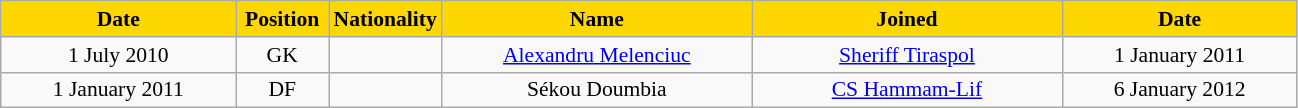<table class="wikitable"  style="text-align:center; font-size:90%; ">
<tr>
<th style="background:gold; color:black; width:150px;">Date</th>
<th style="background:gold; color:black; width:55px;">Position</th>
<th style="background:gold; color:black; width:55px;">Nationality</th>
<th style="background:gold; color:black; width:200px;">Name</th>
<th style="background:gold; color:black; width:200px;">Joined</th>
<th style="background:gold; color:black; width:150px;">Date</th>
</tr>
<tr>
<td>1 July 2010</td>
<td>GK</td>
<td></td>
<td><a href='#'>Alexandru Melenciuc</a></td>
<td><a href='#'>Sheriff Tiraspol</a></td>
<td>1 January 2011</td>
</tr>
<tr>
<td>1 January 2011</td>
<td>DF</td>
<td></td>
<td>Sékou Doumbia</td>
<td><a href='#'>CS Hammam-Lif</a></td>
<td>6 January 2012</td>
</tr>
</table>
